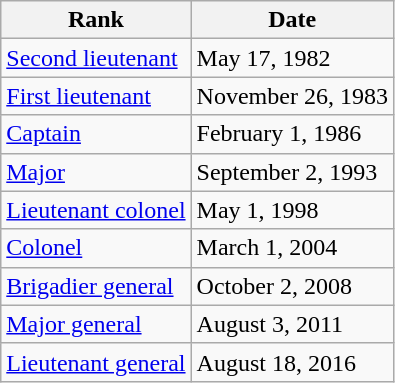<table class="wikitable">
<tr>
<th>Rank</th>
<th>Date</th>
</tr>
<tr>
<td> <a href='#'>Second lieutenant</a></td>
<td>May 17, 1982</td>
</tr>
<tr>
<td> <a href='#'>First lieutenant</a></td>
<td>November 26, 1983</td>
</tr>
<tr>
<td> <a href='#'>Captain</a></td>
<td>February 1, 1986</td>
</tr>
<tr>
<td> <a href='#'>Major</a></td>
<td>September 2, 1993</td>
</tr>
<tr>
<td> <a href='#'>Lieutenant colonel</a></td>
<td>May 1, 1998</td>
</tr>
<tr>
<td> <a href='#'>Colonel</a></td>
<td>March 1, 2004</td>
</tr>
<tr>
<td> <a href='#'>Brigadier general</a></td>
<td>October 2, 2008</td>
</tr>
<tr>
<td> <a href='#'>Major general</a></td>
<td>August 3, 2011</td>
</tr>
<tr>
<td> <a href='#'>Lieutenant general</a></td>
<td>August 18, 2016</td>
</tr>
</table>
